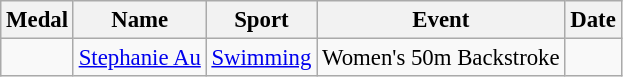<table class="wikitable sortable" style="font-size: 95%;">
<tr>
<th>Medal</th>
<th>Name</th>
<th>Sport</th>
<th>Event</th>
<th>Date</th>
</tr>
<tr>
<td></td>
<td><a href='#'>Stephanie Au</a></td>
<td><a href='#'>Swimming</a></td>
<td>Women's 50m Backstroke</td>
<td></td>
</tr>
</table>
